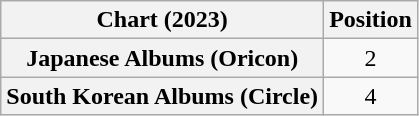<table class="wikitable plainrowheaders" style="text-align:center">
<tr>
<th scope="col">Chart (2023)</th>
<th scope="col">Position</th>
</tr>
<tr>
<th scope="row">Japanese Albums (Oricon)</th>
<td>2</td>
</tr>
<tr>
<th scope="row">South Korean Albums (Circle)</th>
<td>4</td>
</tr>
</table>
